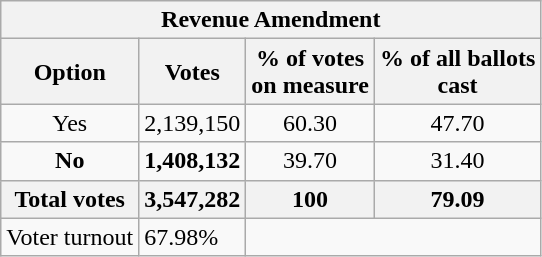<table class="wikitable">
<tr>
<th colspan=4 text align=center>Revenue Amendment</th>
</tr>
<tr>
<th>Option</th>
<th>Votes</th>
<th>% of votes<br>on measure</th>
<th>% of all ballots<br>cast</th>
</tr>
<tr>
<td text align=center>Yes</td>
<td text align=center>2,139,150</td>
<td text align=center>60.30</td>
<td text align=center>47.70</td>
</tr>
<tr>
<td text align=center><strong>No</strong></td>
<td text align=center><strong>1,408,132</strong></td>
<td text align=center>39.70</td>
<td text align=center>31.40</td>
</tr>
<tr>
<th text align=center>Total votes</th>
<th text align=center><strong>3,547,282</strong></th>
<th text align=center><strong>100</strong></th>
<th text align=center><strong>79.09</strong></th>
</tr>
<tr>
<td>Voter turnout</td>
<td>67.98%</td>
</tr>
</table>
